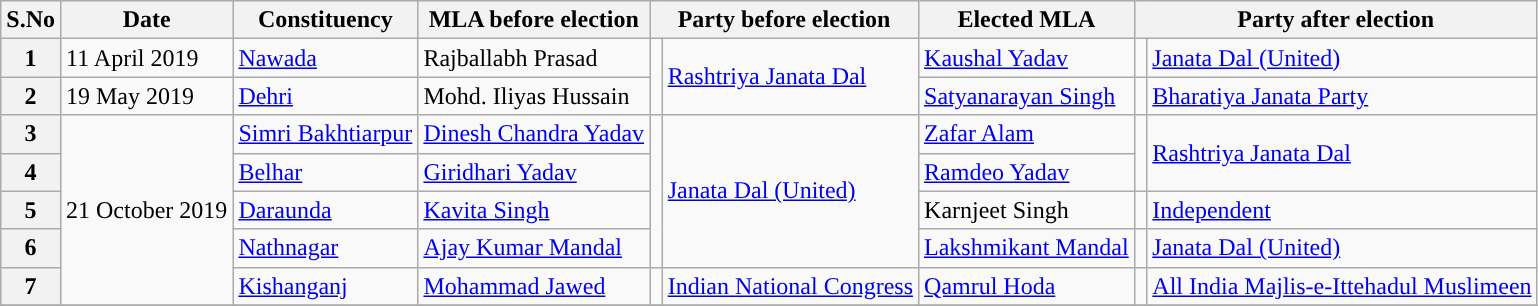<table class="wikitable sortable">
<tr>
<th>S.No</th>
<th>Date</th>
<th>Constituency</th>
<th>MLA before election</th>
<th colspan="2">Party before election</th>
<th>Elected MLA</th>
<th colspan="2">Party after election</th>
</tr>
<tr>
<th>1</th>
<td>11 April 2019</td>
<td><a href='#'>Nawada</a></td>
<td>Rajballabh Prasad</td>
<td rowspan="2" width="1px"></td>
<td rowspan="2"><a href='#'>Rashtriya Janata Dal</a></td>
<td><a href='#'>Kaushal Yadav</a></td>
<td></td>
<td><a href='#'>Janata Dal (United)</a></td>
</tr>
<tr>
<th>2</th>
<td>19 May 2019</td>
<td><a href='#'>Dehri</a></td>
<td>Mohd. Iliyas Hussain</td>
<td><a href='#'>Satyanarayan Singh</a></td>
<td></td>
<td><a href='#'>Bharatiya Janata Party</a></td>
</tr>
<tr>
<th>3</th>
<td rowspan="5">21 October 2019</td>
<td><a href='#'>Simri Bakhtiarpur</a></td>
<td><a href='#'>Dinesh Chandra Yadav</a></td>
<td rowspan="4" width="1px"></td>
<td rowspan="4"><a href='#'>Janata Dal (United)</a></td>
<td><a href='#'>Zafar Alam</a></td>
<td rowspan="2" width="1px"></td>
<td rowspan="2"><a href='#'>Rashtriya Janata Dal</a></td>
</tr>
<tr>
<th>4</th>
<td><a href='#'>Belhar</a></td>
<td><a href='#'>Giridhari Yadav</a></td>
<td><a href='#'>Ramdeo Yadav</a></td>
</tr>
<tr>
<th>5</th>
<td><a href='#'>Daraunda</a></td>
<td><a href='#'>Kavita Singh</a></td>
<td>Karnjeet Singh</td>
<td></td>
<td><a href='#'>Independent</a></td>
</tr>
<tr>
<th>6</th>
<td><a href='#'>Nathnagar</a></td>
<td><a href='#'>Ajay Kumar Mandal</a></td>
<td><a href='#'>Lakshmikant Mandal</a></td>
<td></td>
<td><a href='#'>Janata Dal (United)</a></td>
</tr>
<tr>
<th>7</th>
<td><a href='#'>Kishanganj</a></td>
<td><a href='#'>Mohammad Jawed</a></td>
<td></td>
<td><a href='#'>Indian National Congress</a></td>
<td><a href='#'>Qamrul Hoda</a></td>
<td></td>
<td><a href='#'>All India Majlis-e-Ittehadul Muslimeen</a></td>
</tr>
<tr>
</tr>
</table>
